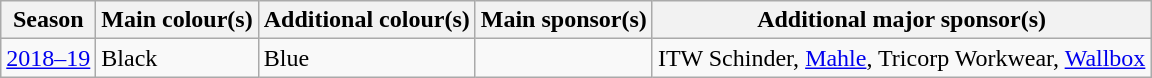<table class="wikitable">
<tr>
<th>Season</th>
<th>Main colour(s)</th>
<th>Additional colour(s)</th>
<th>Main sponsor(s)</th>
<th>Additional major sponsor(s)</th>
</tr>
<tr>
<td><a href='#'>2018–19</a></td>
<td>Black</td>
<td>Blue</td>
<td></td>
<td>ITW Schinder, <a href='#'>Mahle</a>, Tricorp Workwear, <a href='#'>Wallbox</a></td>
</tr>
</table>
